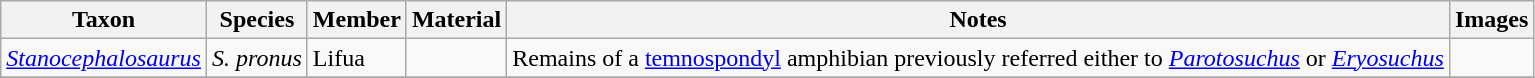<table class="wikitable sortable">
<tr>
<th>Taxon</th>
<th>Species</th>
<th>Member</th>
<th class="unsortable">Material</th>
<th class="unsortable">Notes</th>
<th class="unsortable">Images</th>
</tr>
<tr>
<td><em><a href='#'>Stanocephalosaurus</a></em></td>
<td><em>S. pronus</em></td>
<td>Lifua</td>
<td></td>
<td>Remains of a <a href='#'>temnospondyl</a> amphibian previously referred either to <em><a href='#'>Parotosuchus</a></em> or <em><a href='#'>Eryosuchus</a></em></td>
<td></td>
</tr>
<tr>
</tr>
</table>
